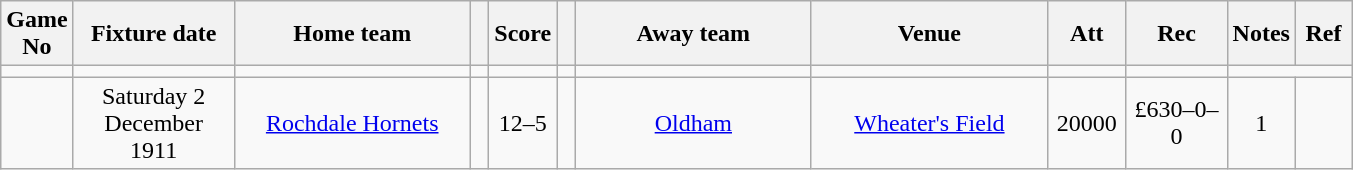<table class="wikitable" style="text-align:center;">
<tr>
<th width=20 abbr="No">Game No</th>
<th width=100 abbr="Date">Fixture date</th>
<th width=150 abbr="Home team">Home team</th>
<th width=5 abbr="space"></th>
<th width=20 abbr="Score">Score</th>
<th width=5 abbr="space"></th>
<th width=150 abbr="Away team">Away team</th>
<th width=150 abbr="Venue">Venue</th>
<th width=45 abbr="Att">Att</th>
<th width=60 abbr="Rec">Rec</th>
<th width=20 abbr="Notes">Notes</th>
<th width=30 abbr="Ref">Ref</th>
</tr>
<tr>
<td></td>
<td></td>
<td></td>
<td></td>
<td></td>
<td></td>
<td></td>
<td></td>
<td></td>
<td></td>
</tr>
<tr>
<td></td>
<td>Saturday 2 December 1911</td>
<td><a href='#'>Rochdale Hornets</a></td>
<td></td>
<td>12–5</td>
<td></td>
<td><a href='#'>Oldham</a></td>
<td><a href='#'>Wheater's Field</a></td>
<td>20000</td>
<td>£630–0–0</td>
<td>1</td>
<td></td>
</tr>
</table>
